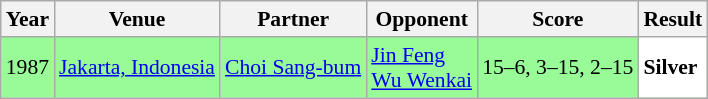<table class="sortable wikitable" style="font-size: 90%;">
<tr>
<th>Year</th>
<th>Venue</th>
<th>Partner</th>
<th>Opponent</th>
<th>Score</th>
<th>Result</th>
</tr>
<tr style="background:#98FB98">
<td align="center">1987</td>
<td align="left"><a href='#'>Jakarta, Indonesia</a></td>
<td align="left"> <a href='#'>Choi Sang-bum</a></td>
<td align="left"> <a href='#'>Jin Feng</a> <br>  <a href='#'>Wu Wenkai</a></td>
<td align="left">15–6, 3–15, 2–15</td>
<td style="text-align:left; background:white"> <strong>Silver</strong></td>
</tr>
</table>
